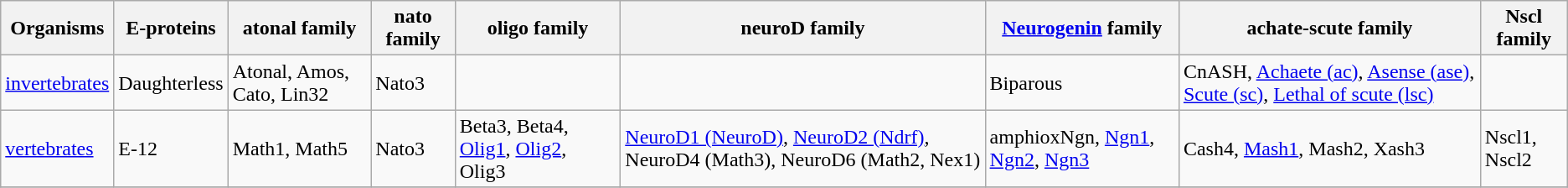<table class="wikitable" border="1">
<tr>
<th>Organisms</th>
<th>E-proteins</th>
<th>atonal family</th>
<th>nato family</th>
<th>oligo family</th>
<th>neuroD family</th>
<th><a href='#'>Neurogenin</a> family</th>
<th>achate-scute family</th>
<th>Nscl family</th>
</tr>
<tr>
<td><a href='#'>invertebrates</a></td>
<td>Daughterless</td>
<td>Atonal, Amos, Cato, Lin32</td>
<td>Nato3</td>
<td></td>
<td></td>
<td>Biparous</td>
<td>CnASH, <a href='#'>Achaete (ac)</a>, <a href='#'>Asense (ase)</a>, <a href='#'>Scute (sc)</a>, <a href='#'>Lethal of scute (lsc)</a></td>
<td></td>
</tr>
<tr>
<td><a href='#'>vertebrates</a></td>
<td>E-12</td>
<td>Math1, Math5</td>
<td>Nato3</td>
<td>Beta3, Beta4, <a href='#'>Olig1</a>, <a href='#'>Olig2</a>, Olig3</td>
<td><a href='#'>NeuroD1 (NeuroD)</a>, <a href='#'>NeuroD2 (Ndrf)</a>, NeuroD4 (Math3), NeuroD6 (Math2, Nex1)</td>
<td>amphioxNgn, <a href='#'>Ngn1</a>, <a href='#'>Ngn2</a>, <a href='#'>Ngn3</a></td>
<td>Cash4, <a href='#'>Mash1</a>, Mash2, Xash3</td>
<td>Nscl1, Nscl2</td>
</tr>
<tr>
</tr>
</table>
